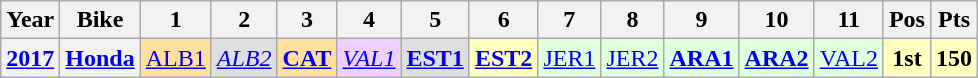<table class="wikitable" style="text-align:center;">
<tr>
<th>Year</th>
<th>Bike</th>
<th>1</th>
<th>2</th>
<th>3</th>
<th>4</th>
<th>5</th>
<th>6</th>
<th>7</th>
<th>8</th>
<th>9</th>
<th>10</th>
<th>11</th>
<th>Pos</th>
<th>Pts</th>
</tr>
<tr>
<th><a href='#'>2017</a></th>
<th><a href='#'>Honda</a></th>
<td style="background:#ffdf9f;"><a href='#'>ALB1</a><br></td>
<td style="background:#dfdfdf;"><em><a href='#'>ALB2</a></em><br></td>
<td style="background:#ffdf9f;"><strong><a href='#'>CAT</a></strong><br></td>
<td style="background:#efcfff;"><em><a href='#'>VAL1</a></em><br></td>
<td style="background:#dfdfdf;"><strong><a href='#'>EST1</a></strong><br></td>
<td style="background:#ffffbf;"><strong><a href='#'>EST2</a></strong><br></td>
<td style="background:#dfffdf;"><a href='#'>JER1</a><br></td>
<td style="background:#dfffdf;"><a href='#'>JER2</a><br></td>
<td style="background:#dfffdf;"><strong><a href='#'>ARA1</a></strong><br></td>
<td style="background:#dfffdf;"><strong><a href='#'>ARA2</a></strong><br></td>
<td style="background:#dfffdf;"><a href='#'>VAL2</a><br></td>
<th style="background:#ffffbf;">1st</th>
<th style="background:#ffffbf;">150</th>
</tr>
</table>
